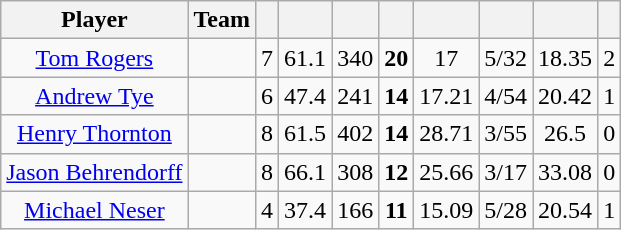<table class="wikitable sortable" style="text-align:center">
<tr>
<th class="unsortable">Player</th>
<th>Team</th>
<th></th>
<th></th>
<th></th>
<th></th>
<th></th>
<th></th>
<th></th>
<th></th>
</tr>
<tr>
<td><a href='#'>Tom Rogers</a></td>
<td style="text-align:left;"></td>
<td>7</td>
<td>61.1</td>
<td>340</td>
<td><strong>20</strong></td>
<td>17</td>
<td>5/32</td>
<td>18.35</td>
<td>2</td>
</tr>
<tr>
<td><a href='#'>Andrew Tye</a></td>
<td style="text-align:left;"></td>
<td>6</td>
<td>47.4</td>
<td>241</td>
<td><strong>14</strong></td>
<td>17.21</td>
<td>4/54</td>
<td>20.42</td>
<td>1</td>
</tr>
<tr>
<td><a href='#'>Henry Thornton</a></td>
<td style="text-align:left;"></td>
<td>8</td>
<td>61.5</td>
<td>402</td>
<td><strong>14</strong></td>
<td>28.71</td>
<td>3/55</td>
<td>26.5</td>
<td>0</td>
</tr>
<tr>
<td><a href='#'>Jason Behrendorff</a></td>
<td style="text-align:left;"></td>
<td>8</td>
<td>66.1</td>
<td>308</td>
<td><strong>12</strong></td>
<td>25.66</td>
<td>3/17</td>
<td>33.08</td>
<td>0</td>
</tr>
<tr>
<td><a href='#'>Michael Neser</a></td>
<td style="text-align:left;"></td>
<td>4</td>
<td>37.4</td>
<td>166</td>
<td><strong>11</strong></td>
<td>15.09</td>
<td>5/28</td>
<td>20.54</td>
<td>1</td>
</tr>
</table>
